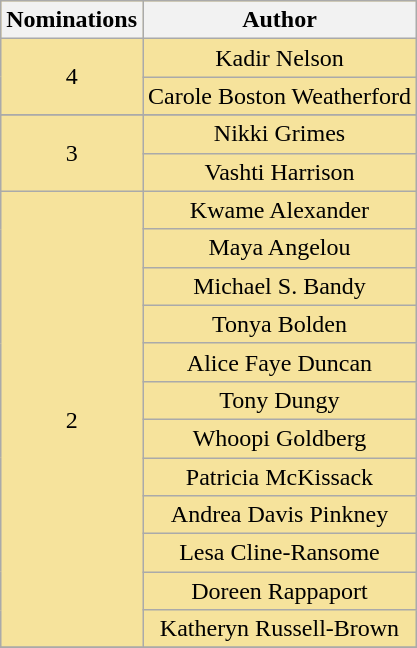<table class="wikitable" rowspan=2 border="2" cellpadding="4" style="text-align: center; background: #f6e39c">
<tr>
<th scope="col" width="55">Nominations</th>
<th scope="col">Author</th>
</tr>
<tr>
<td rowspan=2 style="text-align:center">4</td>
<td>Kadir Nelson</td>
</tr>
<tr>
<td>Carole Boston Weatherford</td>
</tr>
<tr>
</tr>
<tr>
<td rowspan=2 style="text-align:center">3</td>
<td>Nikki Grimes</td>
</tr>
<tr>
<td>Vashti Harrison</td>
</tr>
<tr>
<td rowspan="12" style="text-align:center">2</td>
<td>Kwame Alexander</td>
</tr>
<tr>
<td>Maya Angelou</td>
</tr>
<tr>
<td>Michael S. Bandy</td>
</tr>
<tr>
<td>Tonya Bolden</td>
</tr>
<tr>
<td>Alice Faye Duncan</td>
</tr>
<tr>
<td>Tony Dungy</td>
</tr>
<tr>
<td>Whoopi Goldberg</td>
</tr>
<tr>
<td>Patricia McKissack</td>
</tr>
<tr>
<td>Andrea Davis Pinkney</td>
</tr>
<tr>
<td>Lesa Cline-Ransome</td>
</tr>
<tr>
<td>Doreen Rappaport</td>
</tr>
<tr>
<td>Katheryn Russell-Brown</td>
</tr>
<tr>
</tr>
</table>
